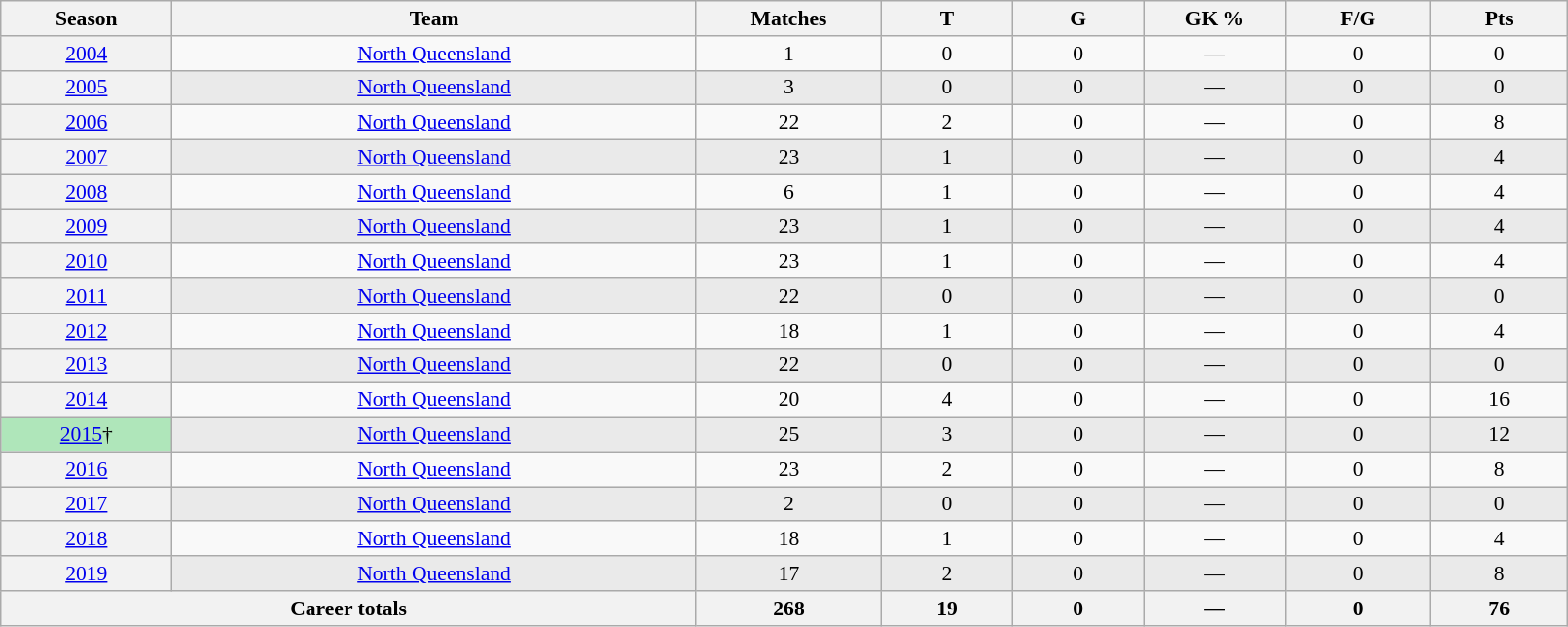<table class="wikitable sortable"  style="font-size:90%; text-align:center; width:85%;">
<tr>
<th width=2%>Season</th>
<th width=8%>Team</th>
<th width=2%>Matches</th>
<th width=2%>T</th>
<th width=2%>G</th>
<th width=2%>GK %</th>
<th width=2%>F/G</th>
<th width=2%>Pts</th>
</tr>
<tr>
<th scope="row" style="text-align:center; font-weight:normal"><a href='#'>2004</a></th>
<td style="text-align:center;"> <a href='#'>North Queensland</a></td>
<td>1</td>
<td>0</td>
<td>0</td>
<td>—</td>
<td>0</td>
<td>0</td>
</tr>
<tr style="background-color: #EAEAEA">
<th scope="row" style="text-align:center; font-weight:normal"><a href='#'>2005</a></th>
<td style="text-align:center;"> <a href='#'>North Queensland</a></td>
<td>3</td>
<td>0</td>
<td>0</td>
<td>—</td>
<td>0</td>
<td>0</td>
</tr>
<tr>
<th scope="row" style="text-align:center; font-weight:normal"><a href='#'>2006</a></th>
<td style="text-align:center;"> <a href='#'>North Queensland</a></td>
<td>22</td>
<td>2</td>
<td>0</td>
<td>—</td>
<td>0</td>
<td>8</td>
</tr>
<tr style="background-color: #EAEAEA">
<th scope="row" style="text-align:center; font-weight:normal"><a href='#'>2007</a></th>
<td style="text-align:center;"> <a href='#'>North Queensland</a></td>
<td>23</td>
<td>1</td>
<td>0</td>
<td>—</td>
<td>0</td>
<td>4</td>
</tr>
<tr>
<th scope="row" style="text-align:center; font-weight:normal"><a href='#'>2008</a></th>
<td style="text-align:center;"> <a href='#'>North Queensland</a></td>
<td>6</td>
<td>1</td>
<td>0</td>
<td>—</td>
<td>0</td>
<td>4</td>
</tr>
<tr style="background-color: #EAEAEA">
<th scope="row" style="text-align:center; font-weight:normal"><a href='#'>2009</a></th>
<td style="text-align:center;"> <a href='#'>North Queensland</a></td>
<td>23</td>
<td>1</td>
<td>0</td>
<td>—</td>
<td>0</td>
<td>4</td>
</tr>
<tr>
<th scope="row" style="text-align:center; font-weight:normal"><a href='#'>2010</a></th>
<td style="text-align:center;"> <a href='#'>North Queensland</a></td>
<td>23</td>
<td>1</td>
<td>0</td>
<td>—</td>
<td>0</td>
<td>4</td>
</tr>
<tr style="background-color: #EAEAEA">
<th scope="row" style="text-align:center; font-weight:normal"><a href='#'>2011</a></th>
<td style="text-align:center;"> <a href='#'>North Queensland</a></td>
<td>22</td>
<td>0</td>
<td>0</td>
<td>—</td>
<td>0</td>
<td>0</td>
</tr>
<tr>
<th scope="row" style="text-align:center; font-weight:normal"><a href='#'>2012</a></th>
<td style="text-align:center;"> <a href='#'>North Queensland</a></td>
<td>18</td>
<td>1</td>
<td>0</td>
<td>—</td>
<td>0</td>
<td>4</td>
</tr>
<tr style="background-color: #EAEAEA">
<th scope="row" style="text-align:center; font-weight:normal"><a href='#'>2013</a></th>
<td style="text-align:center;"> <a href='#'>North Queensland</a></td>
<td>22</td>
<td>0</td>
<td>0</td>
<td>—</td>
<td>0</td>
<td>0</td>
</tr>
<tr>
<th scope="row" style="text-align:center; font-weight:normal"><a href='#'>2014</a></th>
<td style="text-align:center;"> <a href='#'>North Queensland</a></td>
<td>20</td>
<td>4</td>
<td>0</td>
<td>—</td>
<td>0</td>
<td>16</td>
</tr>
<tr style="background-color: #EAEAEA">
<th scope="row" style="text-align:center; font-weight:normal; background:#afe6ba;"><a href='#'>2015</a>†</th>
<td style="text-align:center;"> <a href='#'>North Queensland</a></td>
<td>25</td>
<td>3</td>
<td>0</td>
<td>—</td>
<td>0</td>
<td>12</td>
</tr>
<tr>
<th scope="row" style="text-align:center; font-weight:normal"><a href='#'>2016</a></th>
<td style="text-align:center;"> <a href='#'>North Queensland</a></td>
<td>23</td>
<td>2</td>
<td>0</td>
<td>—</td>
<td>0</td>
<td>8</td>
</tr>
<tr style="background-color: #EAEAEA">
<th scope="row" style="text-align:center; font-weight:normal"><a href='#'>2017</a></th>
<td style="text-align:center;"> <a href='#'>North Queensland</a></td>
<td>2</td>
<td>0</td>
<td>0</td>
<td>—</td>
<td>0</td>
<td>0</td>
</tr>
<tr>
<th scope="row" style="text-align:center; font-weight:normal"><a href='#'>2018</a></th>
<td style="text-align:center;"> <a href='#'>North Queensland</a></td>
<td>18</td>
<td>1</td>
<td>0</td>
<td>—</td>
<td>0</td>
<td>4</td>
</tr>
<tr style="background:#eaeaea;">
<th scope="row" style="text-align:center; font-weight:normal"><a href='#'>2019</a></th>
<td style="text-align:center;"> <a href='#'>North Queensland</a></td>
<td>17</td>
<td>2</td>
<td>0</td>
<td>—</td>
<td>0</td>
<td>8</td>
</tr>
<tr class="sortbottom">
<th colspan=2>Career totals</th>
<th>268</th>
<th>19</th>
<th>0</th>
<th>—</th>
<th>0</th>
<th>76</th>
</tr>
</table>
